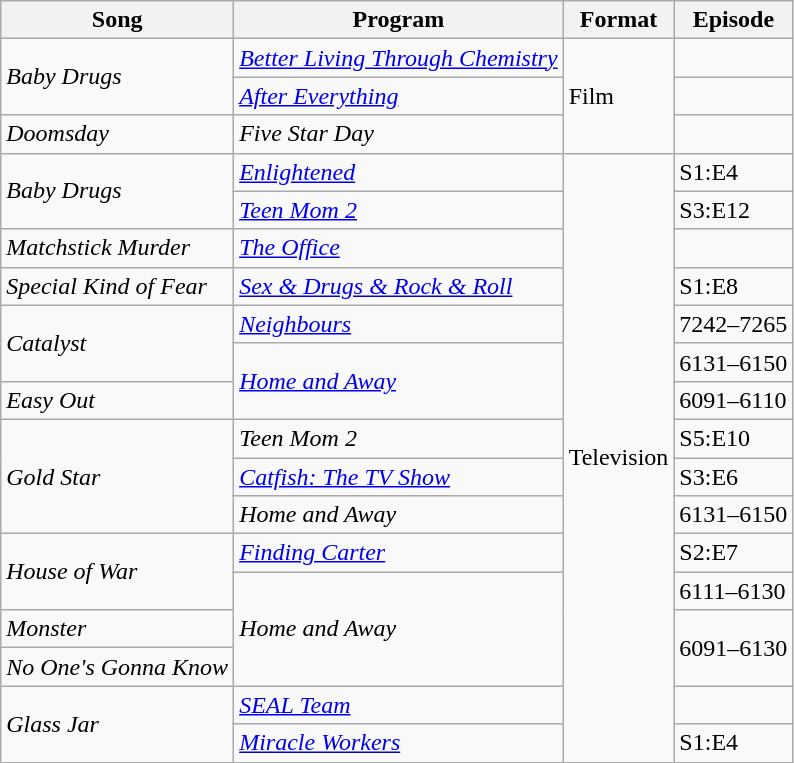<table class="wikitable sortable">
<tr>
<th>Song</th>
<th>Program</th>
<th>Format</th>
<th>Episode</th>
</tr>
<tr>
<td rowspan="2"><em>Baby Drugs</em></td>
<td><a href='#'><em>Better Living Through Chemistry</em></a></td>
<td rowspan="3">Film</td>
<td></td>
</tr>
<tr>
<td><em><a href='#'>After Everything</a></em></td>
<td></td>
</tr>
<tr>
<td><em>Doomsday</em></td>
<td><em>Five Star Day</em></td>
<td></td>
</tr>
<tr>
<td rowspan="2"><em>Baby Drugs</em></td>
<td><a href='#'><em>Enlightened</em></a></td>
<td rowspan="18">Television</td>
<td>S1:E4</td>
</tr>
<tr>
<td><em><a href='#'>Teen Mom 2</a></em></td>
<td>S3:E12</td>
</tr>
<tr>
<td><em>Matchstick Murder</em></td>
<td><a href='#'><em>The Office</em></a></td>
<td></td>
</tr>
<tr>
<td><em>Special Kind of Fear</em></td>
<td><a href='#'><em>Sex & Drugs & Rock & Roll</em></a></td>
<td>S1:E8</td>
</tr>
<tr>
<td rowspan="2"><em>Catalyst</em></td>
<td><em><a href='#'>Neighbours</a></em></td>
<td>7242–7265</td>
</tr>
<tr>
<td rowspan="2"><em><a href='#'>Home and Away</a></em></td>
<td>6131–6150</td>
</tr>
<tr>
<td><em>Easy Out</em></td>
<td>6091–6110</td>
</tr>
<tr>
<td rowspan="3"><em>Gold Star</em></td>
<td><em>Teen Mom 2</em></td>
<td>S5:E10</td>
</tr>
<tr>
<td><em><a href='#'>Catfish: The TV Show</a></em></td>
<td>S3:E6</td>
</tr>
<tr>
<td><em>Home and Away</em></td>
<td>6131–6150</td>
</tr>
<tr>
<td rowspan="2"><em>House of War</em></td>
<td><em><a href='#'>Finding Carter</a></em></td>
<td>S2:E7</td>
</tr>
<tr>
<td rowspan="3"><em>Home and Away</em></td>
<td>6111–6130</td>
</tr>
<tr>
<td><em>Monster</em></td>
<td rowspan="2">6091–6130</td>
</tr>
<tr>
<td><em>No One's Gonna Know</em></td>
</tr>
<tr>
<td rowspan="2"><em>Glass Jar</em></td>
<td><a href='#'><em>SEAL Team</em></a></td>
<td></td>
</tr>
<tr>
<td><a href='#'><em>Miracle Workers</em></a></td>
<td>S1:E4</td>
</tr>
</table>
